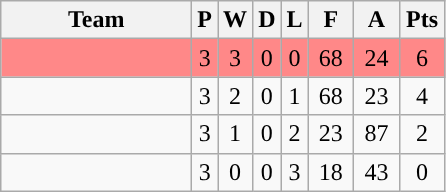<table class="wikitable" style="text-align:center;">
<tr>
<th width="120px">Team</th>
<th>P</th>
<th>W</th>
<th>D</th>
<th>L</th>
<th width="23px">F</th>
<th width="23px">A</th>
<th width="23px">Pts</th>
</tr>
<tr bgcolor="#FF8888">
<td></td>
<td>3</td>
<td>3</td>
<td>0</td>
<td>0</td>
<td>68</td>
<td>24</td>
<td>6</td>
</tr>
<tr>
<td></td>
<td>3</td>
<td>2</td>
<td>0</td>
<td>1</td>
<td>68</td>
<td>23</td>
<td>4</td>
</tr>
<tr>
<td></td>
<td>3</td>
<td>1</td>
<td>0</td>
<td>2</td>
<td>23</td>
<td>87</td>
<td>2</td>
</tr>
<tr>
<td></td>
<td>3</td>
<td>0</td>
<td>0</td>
<td>3</td>
<td>18</td>
<td>43</td>
<td>0</td>
</tr>
</table>
